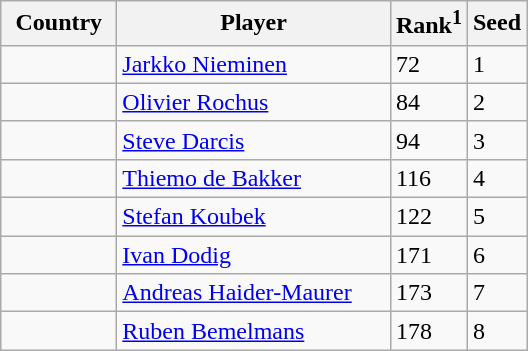<table class="sortable wikitable">
<tr>
<th width="70">Country</th>
<th width="175">Player</th>
<th>Rank<sup>1</sup></th>
<th>Seed</th>
</tr>
<tr>
<td></td>
<td><a href='#'>Jarkko Nieminen</a></td>
<td>72</td>
<td>1</td>
</tr>
<tr>
<td></td>
<td><a href='#'>Olivier Rochus</a></td>
<td>84</td>
<td>2</td>
</tr>
<tr>
<td></td>
<td><a href='#'>Steve Darcis</a></td>
<td>94</td>
<td>3</td>
</tr>
<tr>
<td></td>
<td><a href='#'>Thiemo de Bakker</a></td>
<td>116</td>
<td>4</td>
</tr>
<tr>
<td></td>
<td><a href='#'>Stefan Koubek</a></td>
<td>122</td>
<td>5</td>
</tr>
<tr>
<td></td>
<td><a href='#'>Ivan Dodig</a></td>
<td>171</td>
<td>6</td>
</tr>
<tr>
<td></td>
<td><a href='#'>Andreas Haider-Maurer</a></td>
<td>173</td>
<td>7</td>
</tr>
<tr>
<td></td>
<td><a href='#'>Ruben Bemelmans</a></td>
<td>178</td>
<td>8</td>
</tr>
</table>
